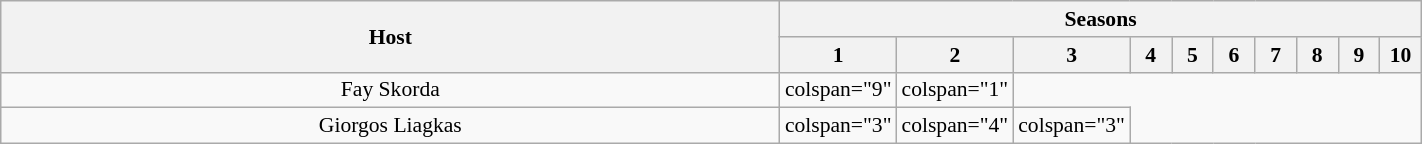<table class="wikitable plainrowheaders" style="text-align:center; font-size:90%; width:75%">
<tr>
<th rowspan="2">Host</th>
<th colspan="10">Seasons</th>
</tr>
<tr>
<th ! width="12">1</th>
<th width="21">2</th>
<th width="21">3</th>
<th width="21">4</th>
<th width="21">5</th>
<th width="21">6</th>
<th width="21">7</th>
<th width="21">8</th>
<th width="21">9</th>
<th width="21">10</th>
</tr>
<tr>
<td>Fay Skorda</td>
<td>colspan="9" </td>
<td>colspan="1" </td>
</tr>
<tr>
<td>Giorgos Liagkas</td>
<td>colspan="3" </td>
<td>colspan="4" </td>
<td>colspan="3" </td>
</tr>
</table>
